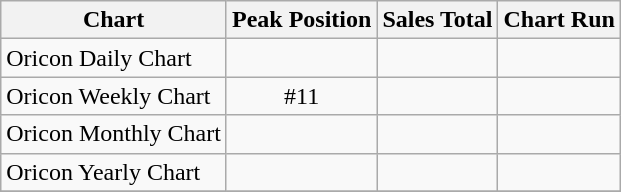<table class="wikitable">
<tr>
<th>Chart</th>
<th>Peak Position</th>
<th>Sales Total</th>
<th>Chart Run</th>
</tr>
<tr>
<td>Oricon Daily Chart</td>
<td align="center"></td>
<td></td>
<td></td>
</tr>
<tr>
<td>Oricon Weekly Chart</td>
<td align="center">#11</td>
<td></td>
<td></td>
</tr>
<tr>
<td>Oricon Monthly Chart</td>
<td align="center"></td>
<td></td>
<td></td>
</tr>
<tr>
<td>Oricon Yearly Chart</td>
<td align="center"></td>
<td></td>
<td></td>
</tr>
<tr>
</tr>
</table>
